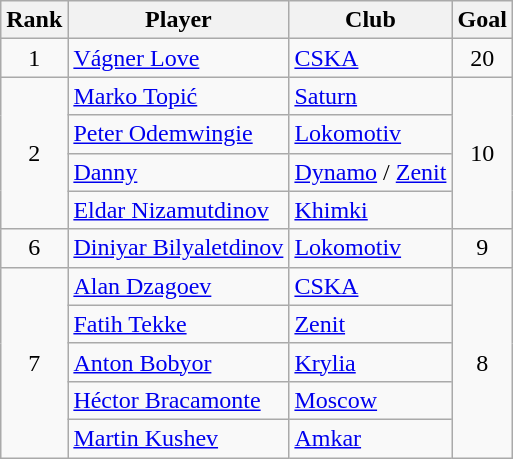<table class="wikitable" style="text-align: center;">
<tr>
<th>Rank</th>
<th>Player</th>
<th>Club</th>
<th>Goal</th>
</tr>
<tr>
<td rowspan="1">1</td>
<td style="text-align: left;"> <a href='#'>Vágner Love</a></td>
<td style="text-align: left;"><a href='#'>CSKA</a></td>
<td rowspan="1">20</td>
</tr>
<tr>
<td rowspan="4">2</td>
<td style="text-align: left;"> <a href='#'>Marko Topić</a></td>
<td style="text-align: left;"><a href='#'>Saturn</a></td>
<td rowspan="4">10</td>
</tr>
<tr>
<td style="text-align: left;"> <a href='#'>Peter Odemwingie</a></td>
<td style="text-align: left;"><a href='#'>Lokomotiv</a></td>
</tr>
<tr>
<td style="text-align: left;"> <a href='#'>Danny</a></td>
<td style="text-align: left;"><a href='#'>Dynamo</a> / <a href='#'>Zenit</a></td>
</tr>
<tr>
<td style="text-align: left;"> <a href='#'>Eldar Nizamutdinov</a></td>
<td style="text-align: left;"><a href='#'>Khimki</a></td>
</tr>
<tr>
<td rowspan="1">6</td>
<td style="text-align: left;"> <a href='#'>Diniyar Bilyaletdinov</a></td>
<td style="text-align: left;"><a href='#'>Lokomotiv</a></td>
<td rowspan="1">9</td>
</tr>
<tr>
<td rowspan="5">7</td>
<td style="text-align: left;"> <a href='#'>Alan Dzagoev</a></td>
<td style="text-align: left;"><a href='#'>CSKA</a></td>
<td rowspan="5">8</td>
</tr>
<tr>
<td style="text-align: left;"> <a href='#'>Fatih Tekke</a></td>
<td style="text-align: left;"><a href='#'>Zenit</a></td>
</tr>
<tr>
<td style="text-align: left;"> <a href='#'>Anton Bobyor</a></td>
<td style="text-align: left;"><a href='#'>Krylia</a></td>
</tr>
<tr>
<td style="text-align: left;"> <a href='#'>Héctor Bracamonte</a></td>
<td style="text-align: left;"><a href='#'>Moscow</a></td>
</tr>
<tr>
<td style="text-align: left;"> <a href='#'>Martin Kushev</a></td>
<td style="text-align: left;"><a href='#'>Amkar</a></td>
</tr>
</table>
